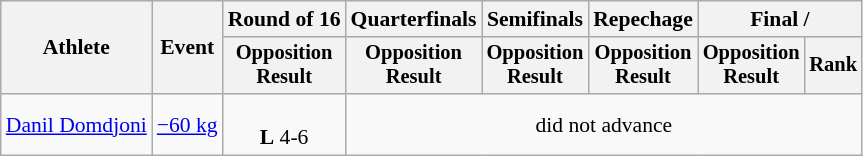<table class="wikitable" style="font-size:90%">
<tr>
<th rowspan="2">Athlete</th>
<th rowspan="2">Event</th>
<th>Round of 16</th>
<th>Quarterfinals</th>
<th>Semifinals</th>
<th>Repechage</th>
<th colspan=2>Final / </th>
</tr>
<tr style="font-size:95%">
<th>Opposition<br>Result</th>
<th>Opposition<br>Result</th>
<th>Opposition<br>Result</th>
<th>Opposition<br>Result</th>
<th>Opposition<br>Result</th>
<th>Rank</th>
</tr>
<tr align=center>
<td align=left><a href='#'>Danil Domdjoni</a></td>
<td align=left><a href='#'>−60 kg</a></td>
<td><br><strong>L</strong> 4-6</td>
<td colspan=5>did not advance</td>
</tr>
</table>
